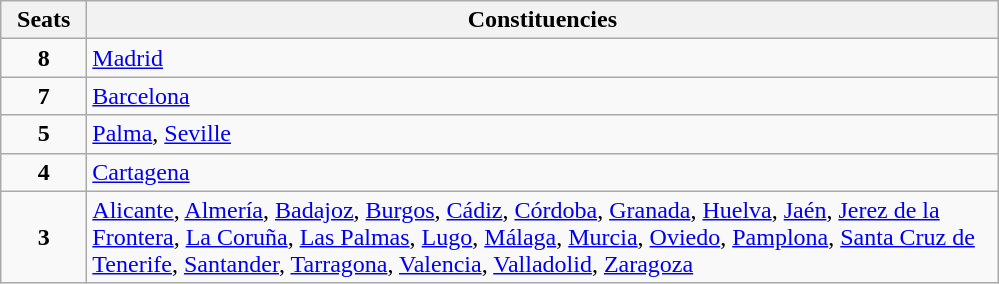<table class="wikitable" style="text-align:left;">
<tr>
<th width="50">Seats</th>
<th width="600">Constituencies</th>
</tr>
<tr>
<td align="center"><strong>8</strong></td>
<td><a href='#'>Madrid</a></td>
</tr>
<tr>
<td align="center"><strong>7</strong></td>
<td><a href='#'>Barcelona</a></td>
</tr>
<tr>
<td align="center"><strong>5</strong></td>
<td><a href='#'>Palma</a>, <a href='#'>Seville</a></td>
</tr>
<tr>
<td align="center"><strong>4</strong></td>
<td><a href='#'>Cartagena</a></td>
</tr>
<tr>
<td align="center"><strong>3</strong></td>
<td><a href='#'>Alicante</a>, <a href='#'>Almería</a>, <a href='#'>Badajoz</a>, <a href='#'>Burgos</a>, <a href='#'>Cádiz</a>, <a href='#'>Córdoba</a>, <a href='#'>Granada</a>, <a href='#'>Huelva</a>, <a href='#'>Jaén</a>, <a href='#'>Jerez de la Frontera</a>, <a href='#'>La Coruña</a>, <a href='#'>Las Palmas</a>, <a href='#'>Lugo</a>, <a href='#'>Málaga</a>, <a href='#'>Murcia</a>, <a href='#'>Oviedo</a>, <a href='#'>Pamplona</a>, <a href='#'>Santa Cruz de Tenerife</a>, <a href='#'>Santander</a>, <a href='#'>Tarragona</a>, <a href='#'>Valencia</a>, <a href='#'>Valladolid</a>, <a href='#'>Zaragoza</a></td>
</tr>
</table>
